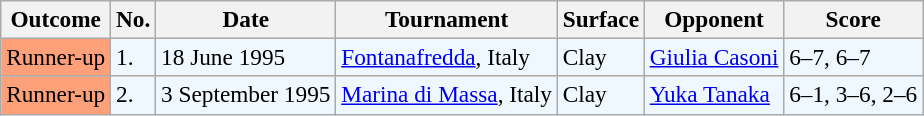<table class="sortable wikitable" style=font-size:97%>
<tr>
<th>Outcome</th>
<th>No.</th>
<th>Date</th>
<th>Tournament</th>
<th>Surface</th>
<th>Opponent</th>
<th>Score</th>
</tr>
<tr style="background:#f0f8ff;">
<td bgcolor=FEA07A>Runner-up</td>
<td>1.</td>
<td>18 June 1995</td>
<td><a href='#'>Fontanafredda</a>, Italy</td>
<td>Clay</td>
<td> <a href='#'>Giulia Casoni</a></td>
<td>6–7, 6–7</td>
</tr>
<tr style="background:#f0f8ff;">
<td bgcolor=FEA07A>Runner-up</td>
<td>2.</td>
<td>3 September 1995</td>
<td><a href='#'>Marina di Massa</a>, Italy</td>
<td>Clay</td>
<td> <a href='#'>Yuka Tanaka</a></td>
<td>6–1, 3–6, 2–6</td>
</tr>
</table>
